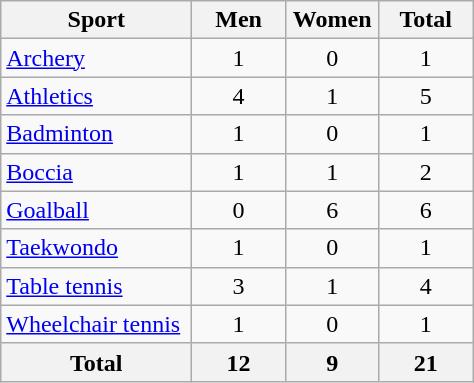<table class="wikitable sortable" style="text-align:center;">
<tr>
<th width=120>Sport</th>
<th width=55>Men</th>
<th width=55>Women</th>
<th width=55>Total</th>
</tr>
<tr>
<td align=left><a href='#'>Archery</a></td>
<td>1</td>
<td>0</td>
<td>1</td>
</tr>
<tr>
<td align=left><a href='#'>Athletics</a></td>
<td>4</td>
<td>1</td>
<td>5</td>
</tr>
<tr>
<td align=left><a href='#'>Badminton</a></td>
<td>1</td>
<td>0</td>
<td>1</td>
</tr>
<tr>
<td align=left><a href='#'>Boccia</a></td>
<td>1</td>
<td>1</td>
<td>2</td>
</tr>
<tr>
<td align=left><a href='#'>Goalball</a></td>
<td>0</td>
<td>6</td>
<td>6</td>
</tr>
<tr>
<td align=left><a href='#'>Taekwondo</a></td>
<td>1</td>
<td>0</td>
<td>1</td>
</tr>
<tr>
<td align=left><a href='#'>Table tennis</a></td>
<td>3</td>
<td>1</td>
<td>4</td>
</tr>
<tr>
<td align=left nowrap><a href='#'>Wheelchair tennis</a></td>
<td>1</td>
<td>0</td>
<td>1</td>
</tr>
<tr>
<th>Total</th>
<th>12</th>
<th>9</th>
<th>21</th>
</tr>
</table>
